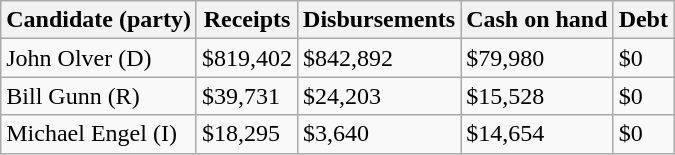<table class="wikitable sortable">
<tr>
<th>Candidate (party)</th>
<th>Receipts</th>
<th>Disbursements</th>
<th>Cash on hand</th>
<th>Debt</th>
</tr>
<tr>
<td>John Olver (D)</td>
<td>$819,402</td>
<td>$842,892</td>
<td>$79,980</td>
<td>$0</td>
</tr>
<tr>
<td>Bill Gunn (R)</td>
<td>$39,731</td>
<td>$24,203</td>
<td>$15,528</td>
<td>$0</td>
</tr>
<tr>
<td>Michael Engel (I)</td>
<td>$18,295</td>
<td>$3,640</td>
<td>$14,654</td>
<td>$0</td>
</tr>
</table>
